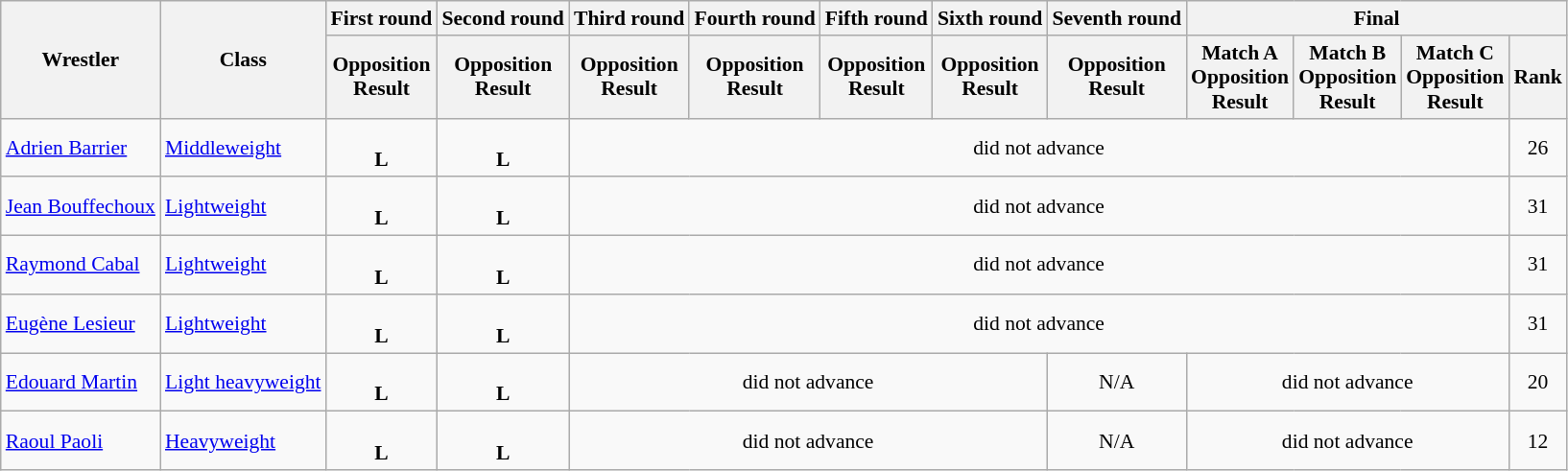<table class=wikitable style="font-size:90%">
<tr>
<th rowspan="2">Wrestler</th>
<th rowspan="2">Class</th>
<th>First round</th>
<th>Second round</th>
<th>Third round</th>
<th>Fourth round</th>
<th>Fifth round</th>
<th>Sixth round</th>
<th>Seventh round</th>
<th colspan="4">Final</th>
</tr>
<tr>
<th>Opposition<br>Result</th>
<th>Opposition<br>Result</th>
<th>Opposition<br>Result</th>
<th>Opposition<br>Result</th>
<th>Opposition<br>Result</th>
<th>Opposition<br>Result</th>
<th>Opposition<br>Result</th>
<th>Match A<br>Opposition<br>Result</th>
<th>Match B<br>Opposition<br>Result</th>
<th>Match C<br>Opposition<br>Result</th>
<th>Rank</th>
</tr>
<tr>
<td><a href='#'>Adrien Barrier</a></td>
<td><a href='#'>Middleweight</a></td>
<td align=center> <br> <strong>L</strong></td>
<td align=center> <br> <strong>L</strong></td>
<td align=center colspan=8>did not advance</td>
<td align=center>26</td>
</tr>
<tr>
<td><a href='#'>Jean Bouffechoux</a></td>
<td><a href='#'>Lightweight</a></td>
<td align=center> <br> <strong>L</strong></td>
<td align=center> <br> <strong>L</strong></td>
<td align=center colspan=8>did not advance</td>
<td align=center>31</td>
</tr>
<tr>
<td><a href='#'>Raymond Cabal</a></td>
<td><a href='#'>Lightweight</a></td>
<td align=center> <br> <strong>L</strong></td>
<td align=center> <br> <strong>L</strong></td>
<td align=center colspan=8>did not advance</td>
<td align=center>31</td>
</tr>
<tr>
<td><a href='#'>Eugène Lesieur</a></td>
<td><a href='#'>Lightweight</a></td>
<td align=center> <br> <strong>L</strong></td>
<td align=center> <br> <strong>L</strong></td>
<td align=center colspan=8>did not advance</td>
<td align=center>31</td>
</tr>
<tr>
<td><a href='#'>Edouard Martin</a></td>
<td><a href='#'>Light heavyweight</a></td>
<td align=center> <br> <strong>L</strong></td>
<td align=center> <br> <strong>L</strong></td>
<td align=center colspan=4>did not advance</td>
<td align=center>N/A</td>
<td align=center colspan=3>did not advance</td>
<td align=center>20</td>
</tr>
<tr>
<td><a href='#'>Raoul Paoli</a></td>
<td><a href='#'>Heavyweight</a></td>
<td align=center> <br> <strong>L</strong></td>
<td align=center> <br> <strong>L</strong></td>
<td align=center colspan=4>did not advance</td>
<td align=center>N/A</td>
<td align=center colspan=3>did not advance</td>
<td align=center>12</td>
</tr>
</table>
